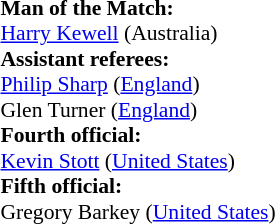<table width=50% style="font-size: 90%">
<tr>
<td><br><strong>Man of the Match:</strong>
<br><a href='#'>Harry Kewell</a> (Australia)<br><strong>Assistant referees:</strong>
<br><a href='#'>Philip Sharp</a> (<a href='#'>England</a>)
<br>Glen Turner (<a href='#'>England</a>)
<br><strong>Fourth official:</strong>
<br><a href='#'>Kevin Stott</a> (<a href='#'>United States</a>)
<br><strong>Fifth official:</strong>
<br>Gregory Barkey (<a href='#'>United States</a>)</td>
</tr>
</table>
